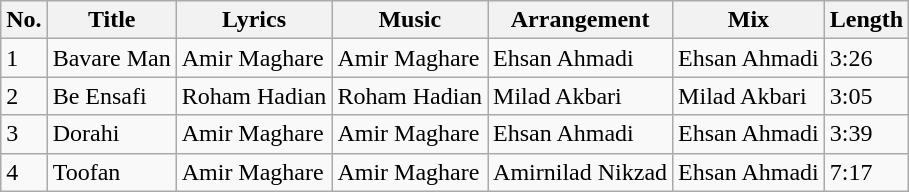<table class="wikitable">
<tr>
<th>No.</th>
<th>Title</th>
<th>Lyrics</th>
<th>Music</th>
<th>Arrangement</th>
<th>Mix</th>
<th>Length</th>
</tr>
<tr>
<td>1</td>
<td>Bavare Man</td>
<td>Amir Maghare</td>
<td>Amir Maghare</td>
<td>Ehsan Ahmadi</td>
<td>Ehsan Ahmadi</td>
<td>3:26</td>
</tr>
<tr>
<td>2</td>
<td>Be Ensafi</td>
<td>Roham Hadian</td>
<td>Roham Hadian</td>
<td>Milad Akbari</td>
<td>Milad Akbari</td>
<td>3:05</td>
</tr>
<tr>
<td>3</td>
<td>Dorahi</td>
<td>Amir Maghare</td>
<td>Amir Maghare</td>
<td>Ehsan Ahmadi</td>
<td>Ehsan Ahmadi</td>
<td>3:39</td>
</tr>
<tr>
<td>4</td>
<td>Toofan</td>
<td>Amir Maghare</td>
<td>Amir Maghare</td>
<td>Amirnilad Nikzad</td>
<td>Ehsan Ahmadi</td>
<td>7:17</td>
</tr>
</table>
